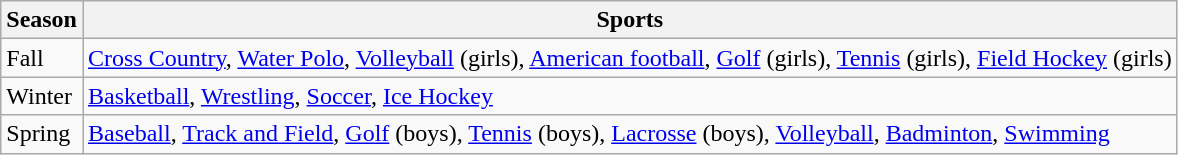<table class="wikitable">
<tr>
<th>Season</th>
<th>Sports</th>
</tr>
<tr>
<td>Fall</td>
<td><a href='#'>Cross Country</a>, <a href='#'>Water Polo</a>, <a href='#'>Volleyball</a> (girls), <a href='#'>American football</a>, <a href='#'>Golf</a> (girls), <a href='#'>Tennis</a> (girls), <a href='#'>Field Hockey</a> (girls)</td>
</tr>
<tr>
<td>Winter</td>
<td><a href='#'>Basketball</a>, <a href='#'>Wrestling</a>, <a href='#'>Soccer</a>, <a href='#'>Ice Hockey</a></td>
</tr>
<tr>
<td>Spring</td>
<td><a href='#'>Baseball</a>, <a href='#'>Track and Field</a>, <a href='#'>Golf</a> (boys), <a href='#'>Tennis</a> (boys), <a href='#'>Lacrosse</a> (boys), <a href='#'>Volleyball</a>, <a href='#'>Badminton</a>, <a href='#'>Swimming</a></td>
</tr>
</table>
